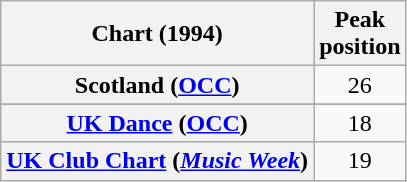<table class="wikitable sortable plainrowheaders" style="text-align:center">
<tr>
<th scope="col">Chart (1994)</th>
<th scope="col">Peak<br>position</th>
</tr>
<tr>
<th scope="row">Scotland (<a href='#'>OCC</a>)</th>
<td>26</td>
</tr>
<tr>
</tr>
<tr>
<th scope="row"><a href='#'>UK Dance</a> (<a href='#'>OCC</a>)</th>
<td>18</td>
</tr>
<tr>
<th scope="row"><a href='#'>UK Club Chart</a> (<em><a href='#'>Music Week</a></em>)</th>
<td>19</td>
</tr>
</table>
